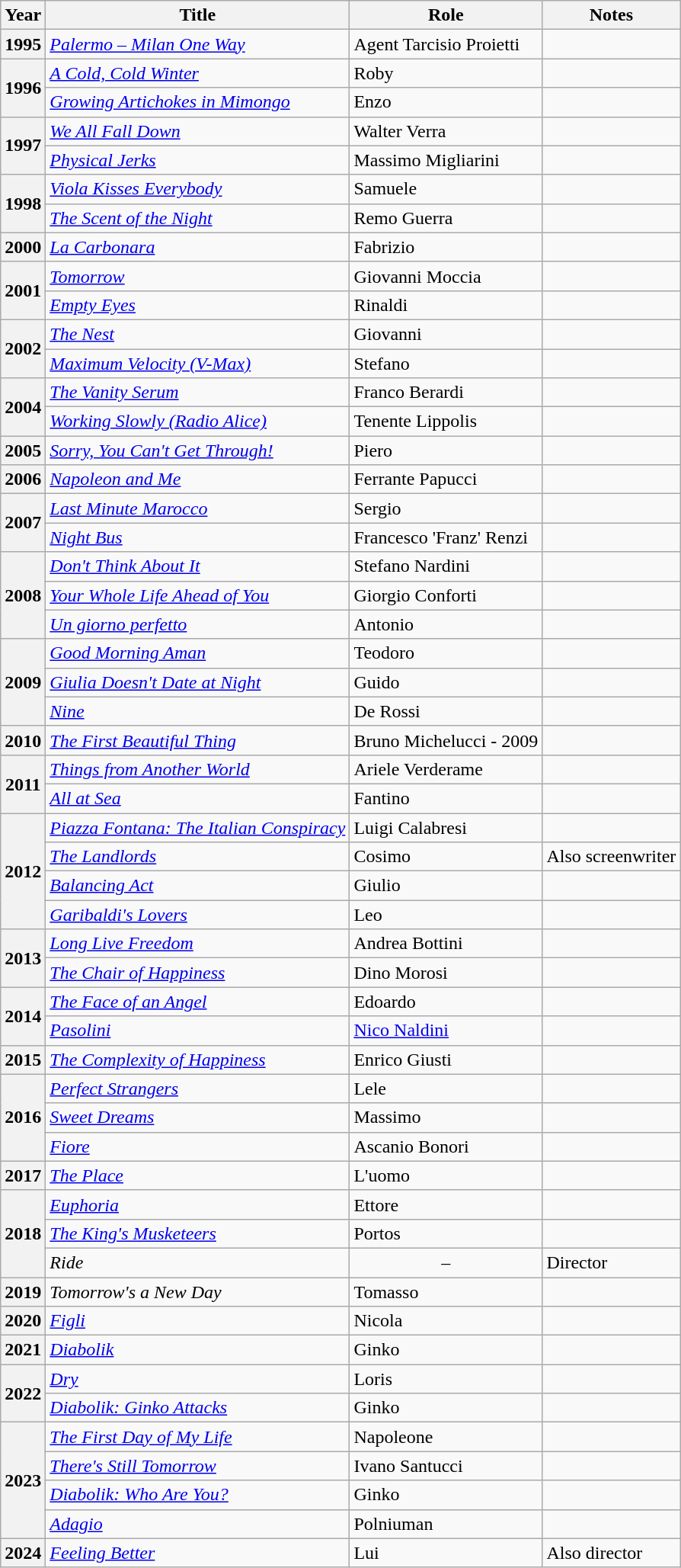<table class="wikitable sortable plainrowheaders">
<tr>
<th scope="col">Year</th>
<th scope="col">Title</th>
<th scope="col">Role</th>
<th scope="col">Notes</th>
</tr>
<tr>
<th scope="row">1995</th>
<td><em><a href='#'>Palermo – Milan One Way</a></em></td>
<td>Agent Tarcisio Proietti</td>
<td></td>
</tr>
<tr>
<th scope="row" rowspan="2">1996</th>
<td><em><a href='#'>A Cold, Cold Winter</a></em></td>
<td>Roby</td>
<td></td>
</tr>
<tr>
<td><em><a href='#'>Growing Artichokes in Mimongo</a></em></td>
<td>Enzo</td>
<td></td>
</tr>
<tr>
<th scope="row" rowspan="2">1997</th>
<td><em><a href='#'>We All Fall Down</a></em></td>
<td>Walter Verra</td>
<td></td>
</tr>
<tr>
<td><em><a href='#'>Physical Jerks</a></em></td>
<td>Massimo Migliarini</td>
<td></td>
</tr>
<tr>
<th scope="row" rowspan="2">1998</th>
<td><em><a href='#'>Viola Kisses Everybody</a></em></td>
<td>Samuele</td>
<td></td>
</tr>
<tr>
<td><em><a href='#'>The Scent of the Night</a></em></td>
<td>Remo Guerra</td>
<td></td>
</tr>
<tr>
<th scope="row">2000</th>
<td><em><a href='#'>La Carbonara</a></em></td>
<td>Fabrizio</td>
<td></td>
</tr>
<tr>
<th scope="row" rowspan="2">2001</th>
<td><em><a href='#'>Tomorrow</a></em></td>
<td>Giovanni Moccia</td>
<td></td>
</tr>
<tr>
<td><em><a href='#'>Empty Eyes</a></em></td>
<td>Rinaldi</td>
<td></td>
</tr>
<tr>
<th scope="row" rowspan="2">2002</th>
<td><em><a href='#'>The Nest</a></em></td>
<td>Giovanni</td>
<td></td>
</tr>
<tr>
<td><em><a href='#'>Maximum Velocity (V-Max)</a></em></td>
<td>Stefano</td>
<td></td>
</tr>
<tr>
<th scope="row" rowspan="2">2004</th>
<td><em><a href='#'>The Vanity Serum</a></em></td>
<td>Franco Berardi</td>
<td></td>
</tr>
<tr>
<td><em><a href='#'>Working Slowly (Radio Alice)</a></em></td>
<td>Tenente Lippolis</td>
<td></td>
</tr>
<tr>
<th scope="row">2005</th>
<td><em><a href='#'>Sorry, You Can't Get Through!</a></em></td>
<td>Piero</td>
<td></td>
</tr>
<tr>
<th scope="row">2006</th>
<td><em><a href='#'>Napoleon and Me</a></em></td>
<td>Ferrante Papucci</td>
<td></td>
</tr>
<tr>
<th scope="row" rowspan="2">2007</th>
<td><em><a href='#'>Last Minute Marocco</a></em></td>
<td>Sergio</td>
<td></td>
</tr>
<tr>
<td><em><a href='#'>Night Bus</a></em></td>
<td>Francesco 'Franz' Renzi</td>
<td></td>
</tr>
<tr>
<th scope="row" rowspan="3">2008</th>
<td><em><a href='#'>Don't Think About It</a></em></td>
<td>Stefano Nardini</td>
<td></td>
</tr>
<tr>
<td><em><a href='#'>Your Whole Life Ahead of You</a></em></td>
<td>Giorgio Conforti</td>
<td></td>
</tr>
<tr>
<td><em><a href='#'>Un giorno perfetto</a></em></td>
<td>Antonio</td>
<td></td>
</tr>
<tr>
<th scope="row" rowspan="3">2009</th>
<td><em><a href='#'>Good Morning Aman</a></em></td>
<td>Teodoro</td>
<td></td>
</tr>
<tr>
<td><em><a href='#'>Giulia Doesn't Date at Night</a></em></td>
<td>Guido</td>
<td></td>
</tr>
<tr>
<td><em><a href='#'>Nine</a></em></td>
<td>De Rossi</td>
<td></td>
</tr>
<tr>
<th scope="row">2010</th>
<td><em><a href='#'>The First Beautiful Thing</a></em></td>
<td>Bruno Michelucci - 2009</td>
<td></td>
</tr>
<tr>
<th scope="row" rowspan="2">2011</th>
<td><em><a href='#'>Things from Another World</a></em></td>
<td>Ariele Verderame</td>
<td></td>
</tr>
<tr>
<td><em><a href='#'>All at Sea</a></em></td>
<td>Fantino</td>
<td></td>
</tr>
<tr>
<th scope="row" rowspan="4">2012</th>
<td><em><a href='#'>Piazza Fontana: The Italian Conspiracy</a></em></td>
<td>Luigi Calabresi</td>
<td></td>
</tr>
<tr>
<td><em><a href='#'>The Landlords</a></em></td>
<td>Cosimo</td>
<td>Also screenwriter</td>
</tr>
<tr>
<td><em><a href='#'>Balancing Act</a></em></td>
<td>Giulio</td>
<td></td>
</tr>
<tr>
<td><em><a href='#'>Garibaldi's Lovers</a></em></td>
<td>Leo</td>
<td></td>
</tr>
<tr>
<th scope="row" rowspan="2">2013</th>
<td><em><a href='#'>Long Live Freedom</a></em></td>
<td>Andrea Bottini</td>
<td></td>
</tr>
<tr>
<td><em><a href='#'>The Chair of Happiness</a></em></td>
<td>Dino Morosi</td>
<td></td>
</tr>
<tr>
<th scope="row" rowspan="2">2014</th>
<td><em><a href='#'>The Face of an Angel</a></em></td>
<td>Edoardo</td>
<td></td>
</tr>
<tr>
<td><em><a href='#'>Pasolini</a></em></td>
<td><a href='#'>Nico Naldini</a></td>
<td></td>
</tr>
<tr>
<th scope="row">2015</th>
<td><em><a href='#'>The Complexity of Happiness</a></em></td>
<td>Enrico Giusti</td>
<td></td>
</tr>
<tr>
<th scope="row" rowspan="3">2016</th>
<td><em><a href='#'>Perfect Strangers</a></em></td>
<td>Lele</td>
<td></td>
</tr>
<tr>
<td><em><a href='#'>Sweet Dreams</a></em></td>
<td>Massimo</td>
<td></td>
</tr>
<tr>
<td><em><a href='#'>Fiore</a></em></td>
<td>Ascanio Bonori</td>
<td></td>
</tr>
<tr>
<th scope="row">2017</th>
<td><em><a href='#'>The Place</a></em></td>
<td>L'uomo</td>
<td></td>
</tr>
<tr>
<th scope="row" rowspan="3">2018</th>
<td><em><a href='#'>Euphoria</a></em></td>
<td>Ettore</td>
<td></td>
</tr>
<tr>
<td><em><a href='#'>The King's Musketeers</a></em></td>
<td>Portos</td>
<td></td>
</tr>
<tr>
<td><em>Ride</em></td>
<td align="center">–</td>
<td>Director</td>
</tr>
<tr>
<th scope="row">2019</th>
<td><em>Tomorrow's a New Day</em></td>
<td>Tomasso</td>
<td></td>
</tr>
<tr>
<th scope="row">2020</th>
<td><em><a href='#'>Figli</a></em></td>
<td>Nicola</td>
<td></td>
</tr>
<tr>
<th scope="row">2021</th>
<td><em><a href='#'>Diabolik</a></em></td>
<td>Ginko</td>
<td></td>
</tr>
<tr>
<th scope="row" rowspan="2">2022</th>
<td><em><a href='#'>Dry</a></em></td>
<td>Loris</td>
<td></td>
</tr>
<tr>
<td><em><a href='#'>Diabolik: Ginko Attacks</a></em></td>
<td>Ginko</td>
<td></td>
</tr>
<tr>
<th scope="row" rowspan="4">2023</th>
<td><em><a href='#'>The First Day of My Life</a></em></td>
<td>Napoleone</td>
<td></td>
</tr>
<tr>
<td><em><a href='#'>There's Still Tomorrow</a></em></td>
<td>Ivano Santucci</td>
<td></td>
</tr>
<tr>
<td><em><a href='#'>Diabolik: Who Are You?</a></em></td>
<td>Ginko</td>
<td></td>
</tr>
<tr>
<td><em><a href='#'>Adagio</a></em></td>
<td>Polniuman</td>
<td></td>
</tr>
<tr>
<th scope="row">2024</th>
<td><em><a href='#'>Feeling Better</a></em></td>
<td>Lui</td>
<td>Also director</td>
</tr>
</table>
